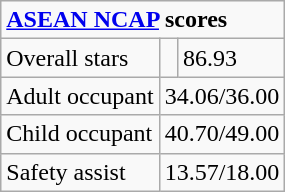<table class="wikitable">
<tr>
<td colspan="3"><strong><a href='#'>ASEAN NCAP</a> scores</strong></td>
</tr>
<tr>
<td>Overall stars</td>
<td></td>
<td>86.93</td>
</tr>
<tr>
<td>Adult occupant</td>
<td colspan="2">34.06/36.00</td>
</tr>
<tr>
<td>Child occupant</td>
<td colspan="2">40.70/49.00</td>
</tr>
<tr>
<td>Safety assist</td>
<td colspan="2">13.57/18.00</td>
</tr>
</table>
